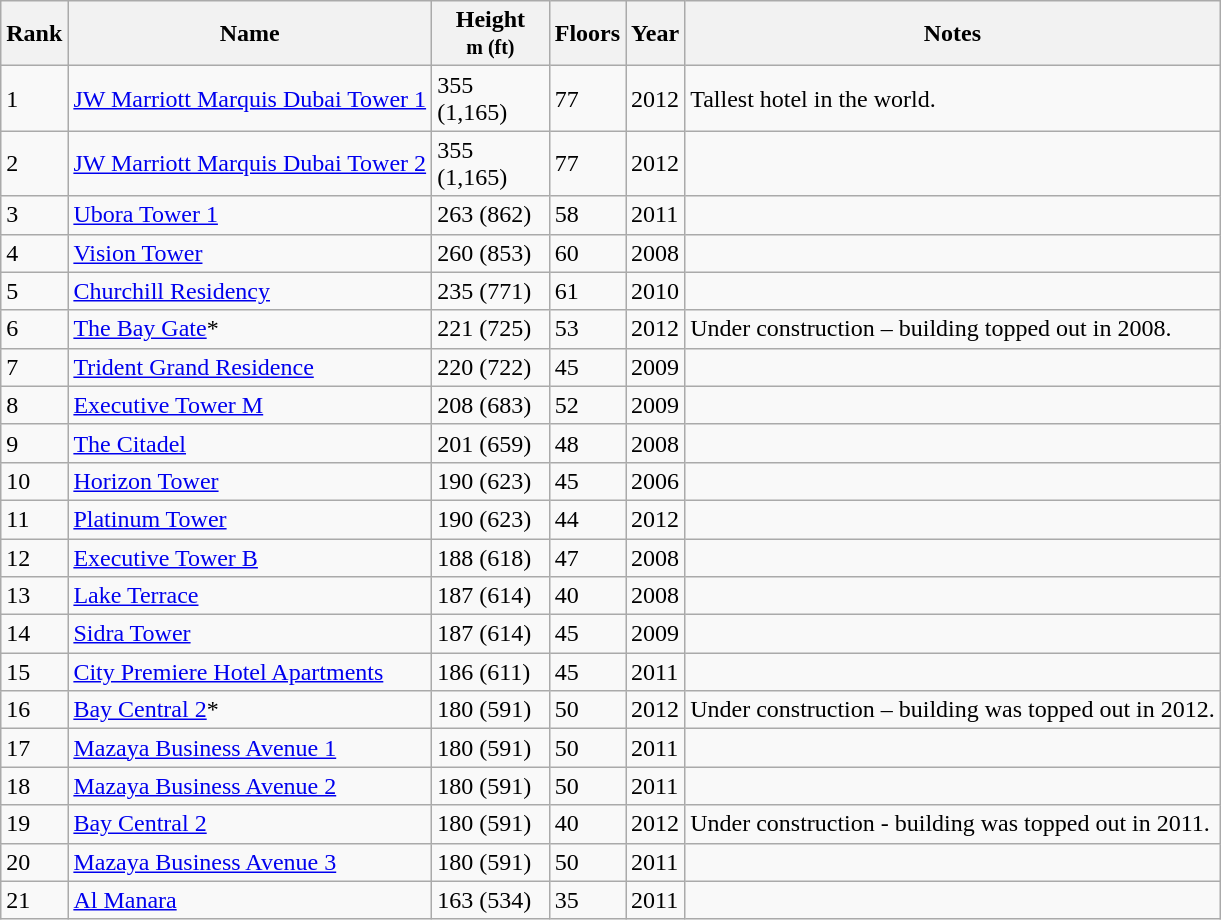<table class="wikitable sortable">
<tr>
<th scope="col">Rank</th>
<th scope="col">Name</th>
<th style="width:71px;">Height<br><small>m (ft)</small></th>
<th scope="col">Floors</th>
<th scope="col">Year</th>
<th class="unsortable">Notes</th>
</tr>
<tr>
<td>1</td>
<td><a href='#'>JW Marriott Marquis Dubai Tower 1</a></td>
<td>355 (1,165)</td>
<td>77</td>
<td>2012</td>
<td>Tallest hotel in the world.</td>
</tr>
<tr>
<td>2</td>
<td><a href='#'>JW Marriott Marquis Dubai Tower 2</a></td>
<td>355 (1,165)</td>
<td>77</td>
<td>2012</td>
<td></td>
</tr>
<tr>
<td>3</td>
<td><a href='#'>Ubora Tower 1</a></td>
<td>263 (862)</td>
<td>58</td>
<td>2011</td>
<td></td>
</tr>
<tr>
<td>4</td>
<td><a href='#'>Vision Tower</a></td>
<td>260 (853)</td>
<td>60</td>
<td>2008</td>
<td></td>
</tr>
<tr>
<td>5</td>
<td><a href='#'>Churchill Residency</a></td>
<td>235 (771)</td>
<td>61</td>
<td>2010</td>
<td></td>
</tr>
<tr>
<td>6</td>
<td><a href='#'>The Bay Gate</a>*</td>
<td>221 (725)</td>
<td>53</td>
<td>2012</td>
<td>Under construction – building topped out in 2008.</td>
</tr>
<tr>
<td>7</td>
<td><a href='#'>Trident Grand Residence</a></td>
<td>220 (722)</td>
<td>45</td>
<td>2009</td>
<td></td>
</tr>
<tr>
<td>8</td>
<td><a href='#'>Executive Tower M</a></td>
<td>208 (683)</td>
<td>52</td>
<td>2009</td>
<td></td>
</tr>
<tr>
<td>9</td>
<td><a href='#'>The Citadel</a></td>
<td>201 (659)</td>
<td>48</td>
<td>2008</td>
<td></td>
</tr>
<tr>
<td>10</td>
<td><a href='#'>Horizon Tower</a></td>
<td>190 (623)</td>
<td>45</td>
<td>2006</td>
<td></td>
</tr>
<tr>
<td>11</td>
<td><a href='#'>Platinum Tower</a></td>
<td>190 (623)</td>
<td>44</td>
<td>2012</td>
<td></td>
</tr>
<tr>
<td>12</td>
<td><a href='#'>Executive Tower B</a></td>
<td>188 (618)</td>
<td>47</td>
<td>2008</td>
<td></td>
</tr>
<tr>
<td>13</td>
<td><a href='#'>Lake Terrace</a></td>
<td>187 (614)</td>
<td>40</td>
<td>2008</td>
<td></td>
</tr>
<tr>
<td>14</td>
<td><a href='#'>Sidra Tower</a></td>
<td>187 (614)</td>
<td>45</td>
<td>2009</td>
<td></td>
</tr>
<tr>
<td>15</td>
<td><a href='#'>City Premiere Hotel Apartments</a></td>
<td>186 (611)</td>
<td>45</td>
<td>2011</td>
<td></td>
</tr>
<tr>
<td>16</td>
<td><a href='#'>Bay Central 2</a>*</td>
<td>180 (591)</td>
<td>50</td>
<td>2012</td>
<td>Under construction – building was topped out in 2012.</td>
</tr>
<tr>
<td>17</td>
<td><a href='#'>Mazaya Business Avenue 1</a></td>
<td>180 (591)</td>
<td>50</td>
<td>2011</td>
<td></td>
</tr>
<tr>
<td>18</td>
<td><a href='#'>Mazaya Business Avenue 2</a></td>
<td>180 (591)</td>
<td>50</td>
<td>2011</td>
<td></td>
</tr>
<tr>
<td>19</td>
<td><a href='#'>Bay Central 2</a></td>
<td>180 (591)</td>
<td>40</td>
<td>2012</td>
<td>Under construction - building was topped out in 2011.</td>
</tr>
<tr>
<td>20</td>
<td><a href='#'>Mazaya Business Avenue 3</a></td>
<td>180 (591)</td>
<td>50</td>
<td>2011</td>
<td></td>
</tr>
<tr>
<td>21</td>
<td><a href='#'>Al Manara</a></td>
<td>163 (534)</td>
<td>35</td>
<td>2011</td>
<td></td>
</tr>
</table>
